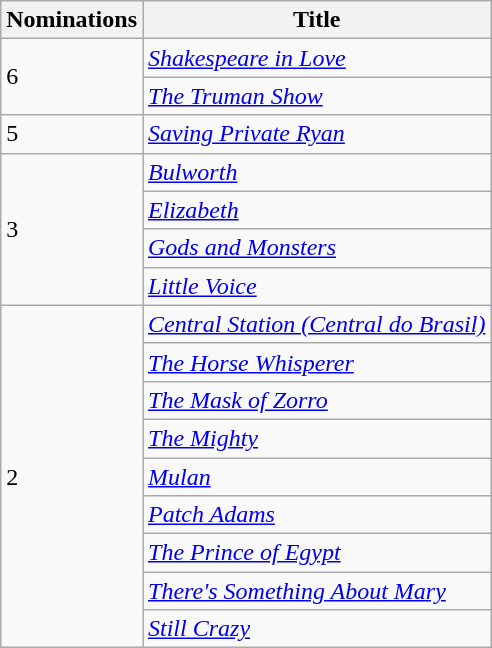<table class="wikitable">
<tr>
<th>Nominations</th>
<th>Title</th>
</tr>
<tr>
<td rowspan="2">6</td>
<td><em><a href='#'>Shakespeare in Love</a></em></td>
</tr>
<tr>
<td><em><a href='#'>The Truman Show</a></em></td>
</tr>
<tr>
<td>5</td>
<td><em><a href='#'>Saving Private Ryan</a></em></td>
</tr>
<tr>
<td rowspan="4">3</td>
<td><em><a href='#'>Bulworth</a></em></td>
</tr>
<tr>
<td><em><a href='#'>Elizabeth</a></em></td>
</tr>
<tr>
<td><em><a href='#'>Gods and Monsters</a></em></td>
</tr>
<tr>
<td><em><a href='#'>Little Voice</a></em></td>
</tr>
<tr>
<td rowspan="9">2</td>
<td><em><a href='#'>Central Station (Central do Brasil)</a></em></td>
</tr>
<tr>
<td><em><a href='#'>The Horse Whisperer</a></em></td>
</tr>
<tr>
<td><em><a href='#'>The Mask of Zorro</a></em></td>
</tr>
<tr>
<td><em><a href='#'>The Mighty</a></em></td>
</tr>
<tr>
<td><em><a href='#'>Mulan</a></em></td>
</tr>
<tr>
<td><em><a href='#'>Patch Adams</a></em></td>
</tr>
<tr>
<td><em><a href='#'>The Prince of Egypt</a></em></td>
</tr>
<tr>
<td><em><a href='#'>There's Something About Mary</a></em></td>
</tr>
<tr>
<td><em><a href='#'>Still Crazy</a></em></td>
</tr>
</table>
